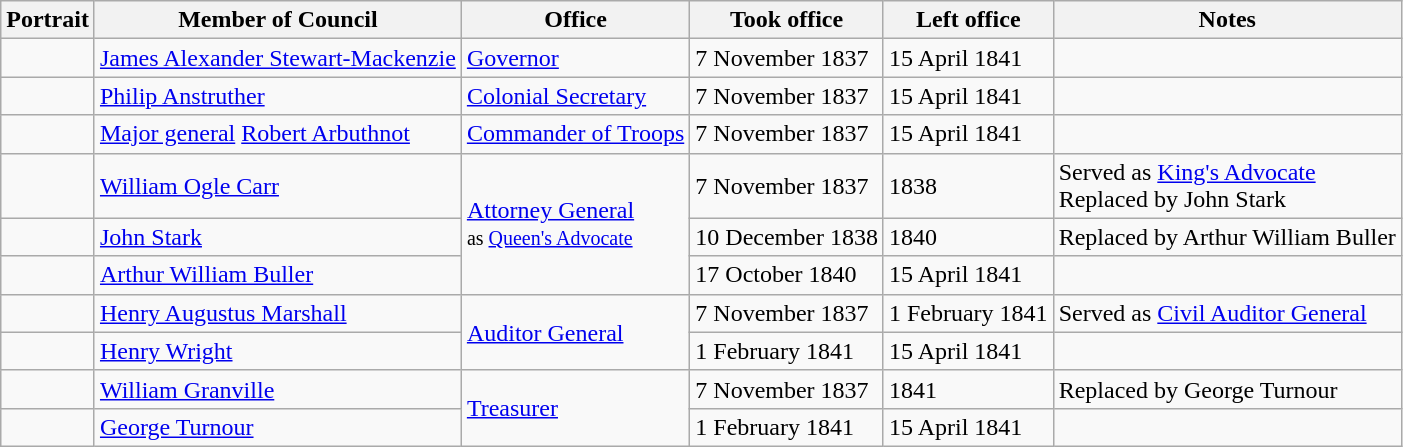<table class="wikitable sortable" text-align:center">
<tr>
<th>Portrait</th>
<th>Member of Council</th>
<th>Office</th>
<th>Took office</th>
<th>Left office</th>
<th>Notes</th>
</tr>
<tr>
<td></td>
<td><a href='#'>James Alexander Stewart-Mackenzie</a></td>
<td><a href='#'>Governor</a></td>
<td>7 November 1837</td>
<td>15 April 1841</td>
<td></td>
</tr>
<tr>
<td></td>
<td><a href='#'>Philip Anstruther</a></td>
<td><a href='#'>Colonial Secretary</a></td>
<td>7 November 1837</td>
<td>15 April 1841</td>
<td></td>
</tr>
<tr>
<td></td>
<td><a href='#'>Major general</a> <a href='#'>Robert Arbuthnot</a></td>
<td><a href='#'>Commander of Troops</a></td>
<td>7 November 1837</td>
<td>15 April 1841</td>
<td></td>
</tr>
<tr>
<td></td>
<td><a href='#'>William Ogle Carr</a></td>
<td rowspan=3><a href='#'>Attorney General</a><br><small>as <a href='#'>Queen's Advocate</a></small></td>
<td>7 November 1837</td>
<td>1838</td>
<td>Served as <a href='#'>King's Advocate</a><br>Replaced by John Stark</td>
</tr>
<tr>
<td></td>
<td><a href='#'>John Stark</a></td>
<td>10 December 1838</td>
<td>1840</td>
<td>Replaced by Arthur William Buller</td>
</tr>
<tr>
<td></td>
<td><a href='#'>Arthur William Buller</a></td>
<td>17 October 1840</td>
<td>15 April 1841</td>
<td></td>
</tr>
<tr>
<td></td>
<td><a href='#'>Henry Augustus Marshall</a></td>
<td rowspan=2><a href='#'>Auditor General</a></td>
<td>7 November 1837</td>
<td>1 February 1841</td>
<td>Served as <a href='#'>Civil Auditor General</a></td>
</tr>
<tr>
<td></td>
<td><a href='#'>Henry Wright</a></td>
<td>1 February 1841</td>
<td>15 April 1841</td>
<td></td>
</tr>
<tr>
<td></td>
<td><a href='#'>William Granville</a></td>
<td rowspan=2><a href='#'>Treasurer</a></td>
<td>7 November 1837</td>
<td>1841</td>
<td>Replaced by George Turnour</td>
</tr>
<tr>
<td></td>
<td><a href='#'>George Turnour</a></td>
<td>1 February 1841</td>
<td>15 April 1841</td>
<td></td>
</tr>
</table>
